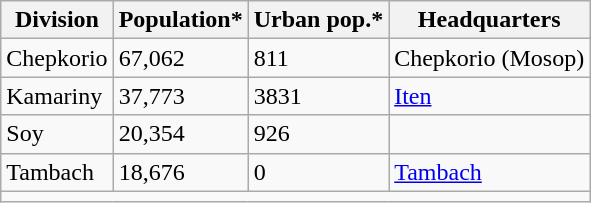<table class="wikitable">
<tr>
<th>Division</th>
<th>Population*</th>
<th>Urban pop.*</th>
<th>Headquarters</th>
</tr>
<tr>
<td>Chepkorio</td>
<td>67,062</td>
<td>811</td>
<td>Chepkorio (Mosop)</td>
</tr>
<tr>
<td>Kamariny</td>
<td>37,773</td>
<td>3831</td>
<td><a href='#'>Iten</a></td>
</tr>
<tr>
<td>Soy</td>
<td>20,354</td>
<td>926</td>
<td></td>
</tr>
<tr>
<td>Tambach</td>
<td>18,676</td>
<td>0</td>
<td><a href='#'>Tambach</a></td>
</tr>
<tr>
<td colspan="4"></td>
</tr>
</table>
